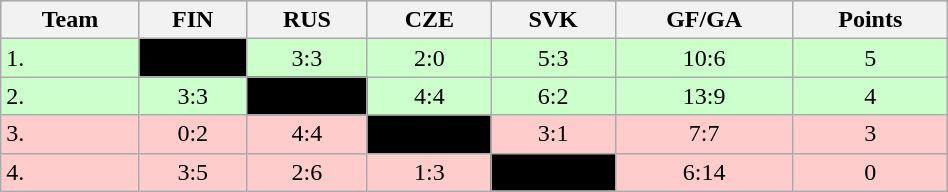<table class="wikitable" bgcolor="#EFEFFF" width="50%">
<tr bgcolor="#BCD2EE">
<th>Team</th>
<th>FIN</th>
<th>RUS</th>
<th>CZE</th>
<th>SVK</th>
<th>GF/GA</th>
<th>Points</th>
</tr>
<tr bgcolor="#ccffcc" align="center">
<td align="left">1. </td>
<td style="background:#000000;"></td>
<td>3:3</td>
<td>2:0</td>
<td>5:3</td>
<td>10:6</td>
<td>5</td>
</tr>
<tr bgcolor="#ccffcc" align="center">
<td align="left">2. </td>
<td>3:3</td>
<td style="background:#000000;"></td>
<td>4:4</td>
<td>6:2</td>
<td>13:9</td>
<td>4</td>
</tr>
<tr bgcolor="#ffcccc" align="center">
<td align="left">3. </td>
<td>0:2</td>
<td>4:4</td>
<td style="background:#000000;"></td>
<td>3:1</td>
<td>7:7</td>
<td>3</td>
</tr>
<tr bgcolor="#ffcccc" align="center">
<td align="left">4. </td>
<td>3:5</td>
<td>2:6</td>
<td>1:3</td>
<td style="background:#000000;"></td>
<td>6:14</td>
<td>0</td>
</tr>
</table>
